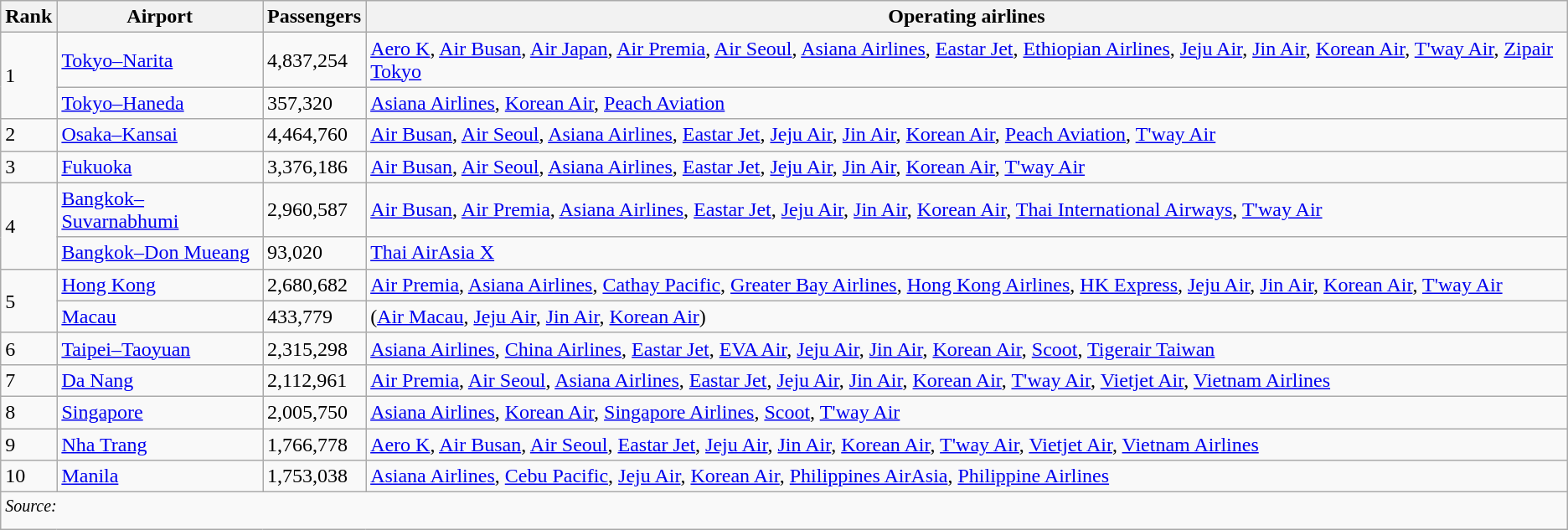<table class="wikitable sortable">
<tr>
<th>Rank</th>
<th>Airport</th>
<th>Passengers</th>
<th>Operating airlines</th>
</tr>
<tr>
<td rowspan="2">1</td>
<td><a href='#'>Tokyo–Narita</a></td>
<td>4,837,254</td>
<td><a href='#'>Aero K</a>, <a href='#'>Air Busan</a>, <a href='#'>Air Japan</a>, <a href='#'>Air Premia</a>, <a href='#'>Air Seoul</a>, <a href='#'>Asiana Airlines</a>, <a href='#'>Eastar Jet</a>, <a href='#'>Ethiopian Airlines</a>, <a href='#'>Jeju Air</a>, <a href='#'>Jin Air</a>, <a href='#'>Korean Air</a>, <a href='#'>T'way Air</a>, <a href='#'>Zipair Tokyo</a></td>
</tr>
<tr>
<td><a href='#'>Tokyo–Haneda</a></td>
<td>357,320</td>
<td><a href='#'>Asiana Airlines</a>, <a href='#'>Korean Air</a>, <a href='#'>Peach Aviation</a></td>
</tr>
<tr>
<td>2</td>
<td><a href='#'>Osaka–Kansai</a></td>
<td>4,464,760</td>
<td><a href='#'>Air Busan</a>, <a href='#'>Air Seoul</a>, <a href='#'>Asiana Airlines</a>, <a href='#'>Eastar Jet</a>, <a href='#'>Jeju Air</a>, <a href='#'>Jin Air</a>, <a href='#'>Korean Air</a>, <a href='#'>Peach Aviation</a>, <a href='#'>T'way Air</a></td>
</tr>
<tr>
<td>3</td>
<td><a href='#'>Fukuoka</a></td>
<td>3,376,186</td>
<td><a href='#'>Air Busan</a>, <a href='#'>Air Seoul</a>, <a href='#'>Asiana Airlines</a>, <a href='#'>Eastar Jet</a>, <a href='#'>Jeju Air</a>, <a href='#'>Jin Air</a>, <a href='#'>Korean Air</a>, <a href='#'>T'way Air</a></td>
</tr>
<tr>
<td rowspan="2">4</td>
<td><a href='#'>Bangkok–Suvarnabhumi</a></td>
<td>2,960,587</td>
<td><a href='#'>Air Busan</a>, <a href='#'>Air Premia</a>, <a href='#'>Asiana Airlines</a>, <a href='#'>Eastar Jet</a>, <a href='#'>Jeju Air</a>, <a href='#'>Jin Air</a>, <a href='#'>Korean Air</a>, <a href='#'>Thai International Airways</a>, <a href='#'>T'way Air</a></td>
</tr>
<tr>
<td><a href='#'>Bangkok–Don Mueang</a></td>
<td>93,020</td>
<td><a href='#'>Thai AirAsia X</a></td>
</tr>
<tr>
<td rowspan="2">5</td>
<td><a href='#'>Hong Kong</a></td>
<td>2,680,682</td>
<td><a href='#'>Air Premia</a>, <a href='#'>Asiana Airlines</a>, <a href='#'>Cathay Pacific</a>, <a href='#'>Greater Bay Airlines</a>, <a href='#'>Hong Kong Airlines</a>, <a href='#'>HK Express</a>, <a href='#'>Jeju Air</a>, <a href='#'>Jin Air</a>, <a href='#'>Korean Air</a>, <a href='#'>T'way Air</a></td>
</tr>
<tr>
<td><a href='#'>Macau</a></td>
<td>433,779</td>
<td>(<a href='#'>Air Macau</a>, <a href='#'>Jeju Air</a>, <a href='#'>Jin Air</a>, <a href='#'>Korean Air</a>)</td>
</tr>
<tr>
<td>6</td>
<td><a href='#'>Taipei–Taoyuan</a></td>
<td>2,315,298</td>
<td><a href='#'>Asiana Airlines</a>, <a href='#'>China Airlines</a>, <a href='#'>Eastar Jet</a>, <a href='#'>EVA Air</a>, <a href='#'>Jeju Air</a>, <a href='#'>Jin Air</a>, <a href='#'>Korean Air</a>, <a href='#'>Scoot</a>, <a href='#'>Tigerair Taiwan</a></td>
</tr>
<tr>
<td>7</td>
<td><a href='#'>Da Nang</a></td>
<td>2,112,961</td>
<td><a href='#'>Air Premia</a>, <a href='#'>Air Seoul</a>, <a href='#'>Asiana Airlines</a>, <a href='#'>Eastar Jet</a>, <a href='#'>Jeju Air</a>, <a href='#'>Jin Air</a>, <a href='#'>Korean Air</a>, <a href='#'>T'way Air</a>, <a href='#'>Vietjet Air</a>, <a href='#'>Vietnam Airlines</a></td>
</tr>
<tr>
<td>8</td>
<td><a href='#'>Singapore</a></td>
<td>2,005,750</td>
<td><a href='#'>Asiana Airlines</a>, <a href='#'>Korean Air</a>, <a href='#'>Singapore Airlines</a>, <a href='#'>Scoot</a>, <a href='#'>T'way Air</a></td>
</tr>
<tr>
<td>9</td>
<td><a href='#'>Nha Trang</a></td>
<td>1,766,778</td>
<td><a href='#'>Aero K</a>, <a href='#'>Air Busan</a>, <a href='#'>Air Seoul</a>, <a href='#'>Eastar Jet</a>, <a href='#'>Jeju Air</a>, <a href='#'>Jin Air</a>, <a href='#'>Korean Air</a>, <a href='#'>T'way Air</a>, <a href='#'>Vietjet Air</a>, <a href='#'>Vietnam Airlines</a></td>
</tr>
<tr>
<td>10</td>
<td><a href='#'>Manila</a></td>
<td>1,753,038</td>
<td><a href='#'>Asiana Airlines</a>, <a href='#'>Cebu Pacific</a>, <a href='#'>Jeju Air</a>, <a href='#'>Korean Air</a>, <a href='#'>Philippines AirAsia</a>, <a href='#'>Philippine Airlines</a></td>
</tr>
<tr>
<td colspan="4"><sup><em>Source: </em></sup></td>
</tr>
</table>
